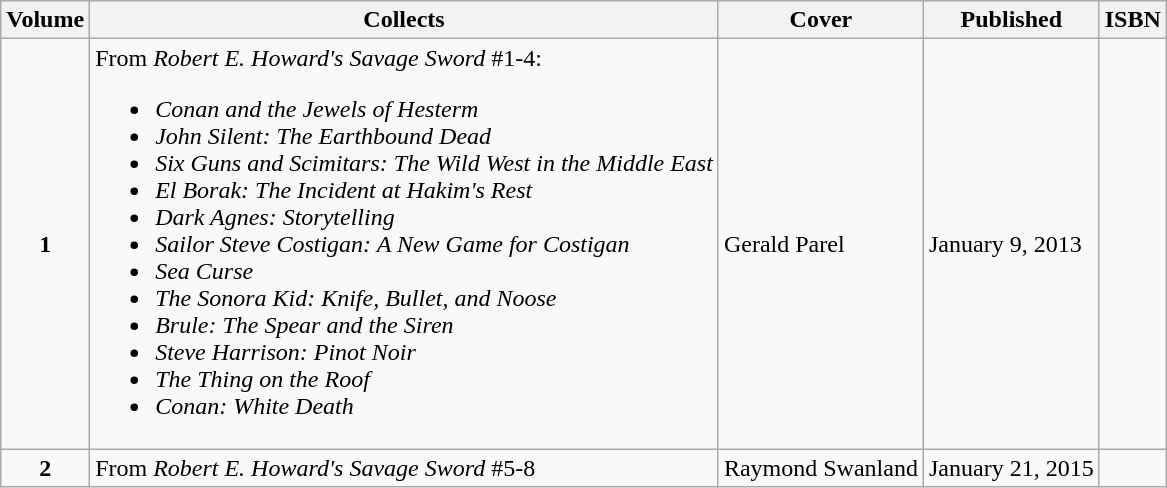<table class="wikitable">
<tr>
<th>Volume</th>
<th>Collects</th>
<th>Cover</th>
<th>Published</th>
<th>ISBN</th>
</tr>
<tr>
<td align=center><strong>1</strong></td>
<td>From <em>Robert E. Howard's Savage Sword</em> #1-4:<br><ul><li><em>Conan and the Jewels of Hesterm</em></li><li><em>John Silent: The Earthbound Dead</em></li><li><em>Six Guns and Scimitars: The Wild West in the Middle East</em></li><li><em>El Borak: The Incident at Hakim's Rest</em></li><li><em>Dark Agnes: Storytelling</em></li><li><em>Sailor Steve Costigan: A New Game for Costigan</em></li><li><em>Sea Curse</em></li><li><em>The Sonora Kid: Knife, Bullet, and Noose</em></li><li><em>Brule: The Spear and the Siren</em></li><li><em>Steve Harrison: Pinot Noir</em></li><li><em>The Thing on the Roof</em></li><li><em>Conan: White Death</em></li></ul></td>
<td>Gerald Parel</td>
<td>January 9, 2013</td>
<td></td>
</tr>
<tr>
<td align=center><strong>2</strong></td>
<td>From <em>Robert E. Howard's Savage Sword</em> #5-8</td>
<td>Raymond Swanland</td>
<td>January 21, 2015</td>
<td></td>
</tr>
</table>
